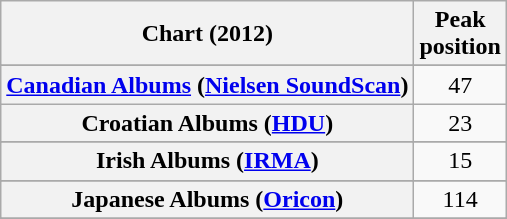<table class="wikitable sortable plainrowheaders" style="text-align:center">
<tr>
<th scope="col">Chart (2012)</th>
<th scope="col">Peak<br>position</th>
</tr>
<tr>
</tr>
<tr>
</tr>
<tr>
</tr>
<tr>
<th scope="row"><a href='#'>Canadian Albums</a> (<a href='#'>Nielsen SoundScan</a>)</th>
<td>47</td>
</tr>
<tr>
<th scope="row">Croatian Albums (<a href='#'>HDU</a>)</th>
<td>23</td>
</tr>
<tr>
</tr>
<tr>
</tr>
<tr>
<th scope="row">Irish Albums (<a href='#'>IRMA</a>)</th>
<td style="text-align:center">15</td>
</tr>
<tr>
</tr>
<tr>
<th scope="row">Japanese Albums (<a href='#'>Oricon</a>)</th>
<td>114</td>
</tr>
<tr>
</tr>
<tr>
</tr>
<tr>
</tr>
<tr>
</tr>
<tr>
</tr>
<tr>
</tr>
</table>
